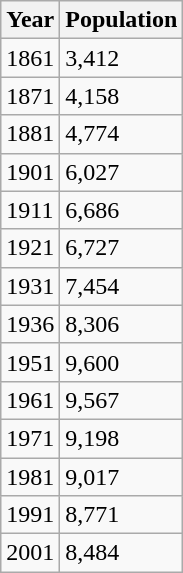<table class="wikitable">
<tr>
<th>Year</th>
<th>Population</th>
</tr>
<tr>
<td>1861</td>
<td>3,412</td>
</tr>
<tr>
<td>1871</td>
<td>4,158</td>
</tr>
<tr>
<td>1881</td>
<td>4,774</td>
</tr>
<tr>
<td>1901</td>
<td>6,027</td>
</tr>
<tr>
<td>1911</td>
<td>6,686</td>
</tr>
<tr>
<td>1921</td>
<td>6,727</td>
</tr>
<tr>
<td>1931</td>
<td>7,454</td>
</tr>
<tr>
<td>1936</td>
<td>8,306</td>
</tr>
<tr>
<td>1951</td>
<td>9,600</td>
</tr>
<tr>
<td>1961</td>
<td>9,567</td>
</tr>
<tr>
<td>1971</td>
<td>9,198</td>
</tr>
<tr>
<td>1981</td>
<td>9,017</td>
</tr>
<tr>
<td>1991</td>
<td>8,771</td>
</tr>
<tr>
<td>2001</td>
<td>8,484</td>
</tr>
</table>
